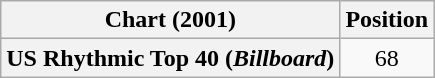<table class="wikitable plainrowheaders" style="text-align:center">
<tr>
<th>Chart (2001)</th>
<th>Position</th>
</tr>
<tr>
<th scope="row">US Rhythmic Top 40 (<em>Billboard</em>)</th>
<td>68</td>
</tr>
</table>
